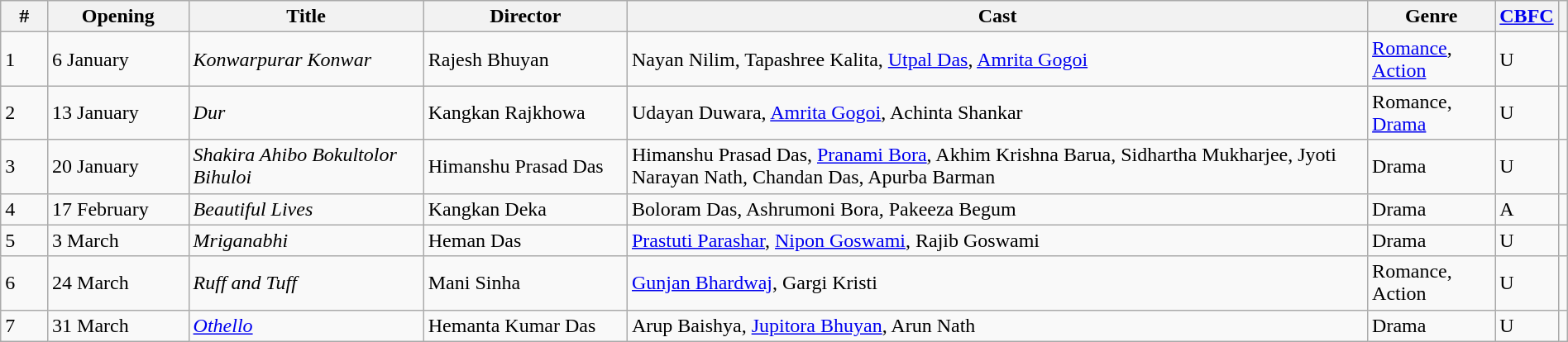<table class="wikitable sortable" style="width:100%;">
<tr>
<th width="3%">#</th>
<th width="9%">Opening</th>
<th width="15%">Title</th>
<th width="13%">Director</th>
<th>Cast</th>
<th>Genre</th>
<th><a href='#'>CBFC</a></th>
<th></th>
</tr>
<tr>
<td>1</td>
<td>6 January</td>
<td><em>Konwarpurar Konwar</em></td>
<td>Rajesh Bhuyan</td>
<td>Nayan Nilim, Tapashree Kalita, <a href='#'>Utpal Das</a>, <a href='#'>Amrita Gogoi</a></td>
<td><a href='#'>Romance</a>, <a href='#'>Action</a></td>
<td>U</td>
<td></td>
</tr>
<tr>
<td>2</td>
<td>13 January</td>
<td><em>Dur</em></td>
<td>Kangkan Rajkhowa</td>
<td>Udayan Duwara, <a href='#'>Amrita Gogoi</a>, Achinta Shankar</td>
<td>Romance, <a href='#'>Drama</a></td>
<td>U</td>
<td></td>
</tr>
<tr>
<td>3</td>
<td>20 January</td>
<td><em>Shakira Ahibo Bokultolor Bihuloi</em></td>
<td>Himanshu Prasad Das</td>
<td>Himanshu Prasad Das, <a href='#'>Pranami Bora</a>, Akhim Krishna Barua, Sidhartha Mukharjee, Jyoti Narayan Nath, Chandan Das, Apurba Barman</td>
<td>Drama</td>
<td>U</td>
<td align="center"></td>
</tr>
<tr>
<td>4</td>
<td>17 February</td>
<td><em>Beautiful Lives</em></td>
<td>Kangkan Deka</td>
<td>Boloram Das, Ashrumoni Bora, Pakeeza Begum</td>
<td>Drama</td>
<td>A</td>
<td align="center"></td>
</tr>
<tr>
<td>5</td>
<td>3 March</td>
<td><em>Mriganabhi</em></td>
<td>Heman Das</td>
<td><a href='#'>Prastuti Parashar</a>, <a href='#'>Nipon Goswami</a>, Rajib Goswami</td>
<td>Drama</td>
<td>U</td>
<td></td>
</tr>
<tr>
<td>6</td>
<td>24 March</td>
<td><em>Ruff and Tuff</em></td>
<td>Mani Sinha</td>
<td><a href='#'>Gunjan Bhardwaj</a>, Gargi Kristi</td>
<td>Romance, Action</td>
<td>U</td>
<td></td>
</tr>
<tr>
<td>7</td>
<td>31 March</td>
<td><em><a href='#'>Othello</a></em></td>
<td>Hemanta Kumar Das</td>
<td>Arup Baishya, <a href='#'>Jupitora Bhuyan</a>, Arun Nath</td>
<td>Drama</td>
<td>U</td>
<td></td>
</tr>
</table>
